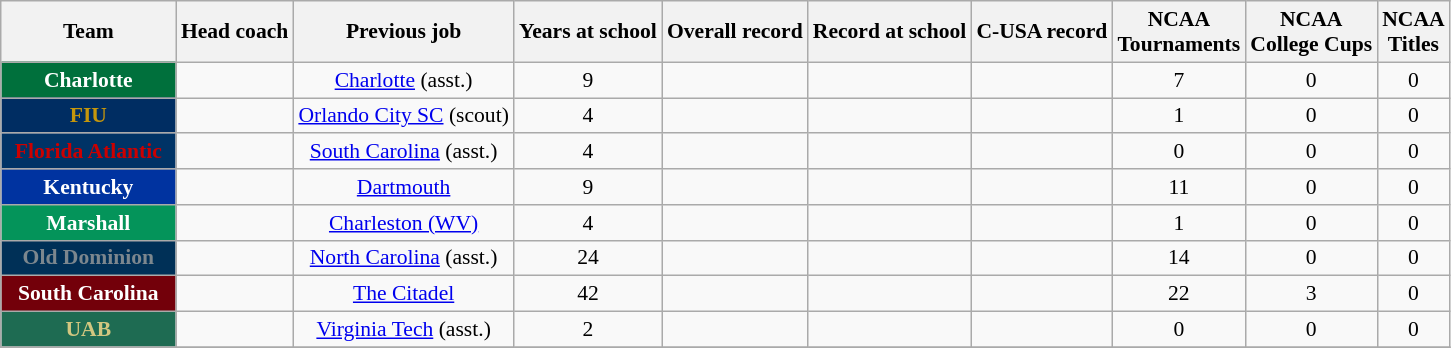<table class="wikitable sortable" style="text-align: center;font-size:90%;">
<tr>
<th width="110">Team</th>
<th>Head coach</th>
<th>Previous job</th>
<th>Years at school</th>
<th>Overall record</th>
<th>Record at school</th>
<th>C-USA record</th>
<th>NCAA<br>Tournaments</th>
<th>NCAA<br>College Cups</th>
<th>NCAA<br>Titles</th>
</tr>
<tr>
<th style="background:#00703C; color:#FFFFFF;">Charlotte</th>
<td></td>
<td><a href='#'>Charlotte</a> (asst.)</td>
<td>9</td>
<td></td>
<td></td>
<td></td>
<td>7</td>
<td>0</td>
<td>0</td>
</tr>
<tr>
<th style="background:#002d62; color:#c5960c;">FIU</th>
<td></td>
<td><a href='#'>Orlando City SC</a> (scout)</td>
<td>4</td>
<td></td>
<td></td>
<td></td>
<td>1</td>
<td>0</td>
<td>0</td>
</tr>
<tr>
<th style="background:#003366; color:#CC0000;">Florida Atlantic</th>
<td></td>
<td><a href='#'>South Carolina</a> (asst.)</td>
<td>4</td>
<td></td>
<td></td>
<td></td>
<td>0</td>
<td>0</td>
<td>0</td>
</tr>
<tr>
<th style="background:#0033a0; color:#FFFFFF;">Kentucky</th>
<td></td>
<td><a href='#'>Dartmouth</a></td>
<td>9</td>
<td></td>
<td></td>
<td></td>
<td>11</td>
<td>0</td>
<td>0</td>
</tr>
<tr>
<th style="background:#04945a; color:#FFFFFF;">Marshall</th>
<td></td>
<td><a href='#'>Charleston (WV)</a></td>
<td>4</td>
<td></td>
<td></td>
<td></td>
<td>1</td>
<td>0</td>
<td>0</td>
</tr>
<tr>
<th style="background:#003057; color:#7c878e;">Old Dominion</th>
<td></td>
<td><a href='#'>North Carolina</a> (asst.)</td>
<td>24</td>
<td></td>
<td></td>
<td></td>
<td>14</td>
<td>0</td>
<td>0</td>
</tr>
<tr>
<th style="background:#73000a; color:#FFFFFF;">South Carolina</th>
<td></td>
<td><a href='#'>The Citadel</a></td>
<td>42</td>
<td></td>
<td></td>
<td></td>
<td>22</td>
<td>3</td>
<td>0</td>
</tr>
<tr>
<th style="background:#1E6B52; color:#d2c780;">UAB</th>
<td></td>
<td><a href='#'>Virginia Tech</a> (asst.)</td>
<td>2</td>
<td></td>
<td></td>
<td></td>
<td>0</td>
<td>0</td>
<td>0</td>
</tr>
<tr>
</tr>
</table>
